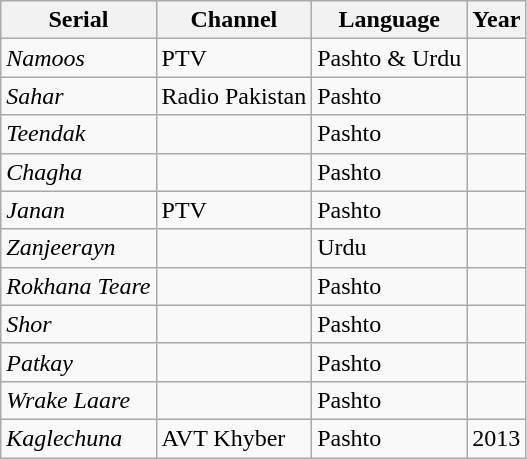<table class="wikitable sortable">
<tr>
<th>Serial</th>
<th>Channel</th>
<th>Language</th>
<th>Year</th>
</tr>
<tr>
<td><em>Namoos</em></td>
<td>PTV</td>
<td>Pashto & Urdu</td>
<td></td>
</tr>
<tr>
<td><em>Sahar</em></td>
<td>Radio Pakistan</td>
<td>Pashto</td>
<td></td>
</tr>
<tr>
<td><em>Teendak</em></td>
<td></td>
<td>Pashto</td>
<td></td>
</tr>
<tr>
<td><em>Chagha</em></td>
<td></td>
<td>Pashto</td>
<td></td>
</tr>
<tr>
<td><em>Janan</em></td>
<td>PTV</td>
<td>Pashto</td>
<td></td>
</tr>
<tr>
<td><em>Zanjeerayn</em></td>
<td></td>
<td>Urdu</td>
<td></td>
</tr>
<tr>
<td><em>Rokhana Teare</em></td>
<td></td>
<td>Pashto</td>
<td></td>
</tr>
<tr>
<td><em>Shor</em></td>
<td></td>
<td>Pashto</td>
<td></td>
</tr>
<tr>
<td><em>Patkay</em></td>
<td></td>
<td>Pashto</td>
<td></td>
</tr>
<tr>
<td><em>Wrake Laare</em></td>
<td></td>
<td>Pashto</td>
<td></td>
</tr>
<tr>
<td><em>Kaglechuna</em></td>
<td>AVT Khyber</td>
<td>Pashto</td>
<td>2013</td>
</tr>
</table>
